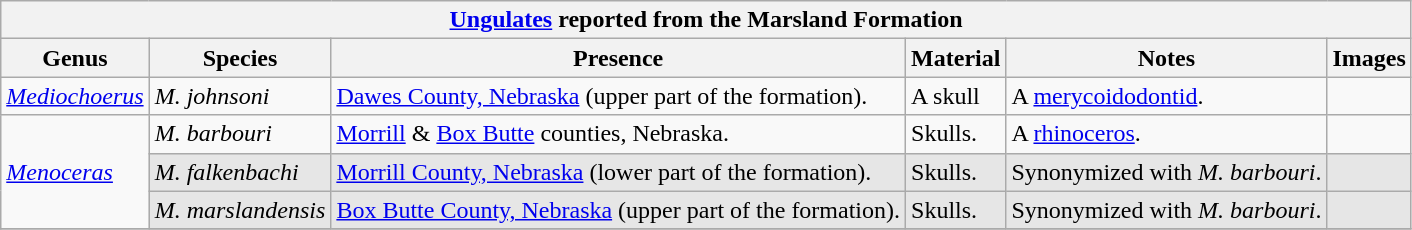<table class="wikitable" align="center">
<tr>
<th colspan="6" align="center"><strong><a href='#'>Ungulates</a> reported from the Marsland Formation</strong></th>
</tr>
<tr>
<th>Genus</th>
<th>Species</th>
<th>Presence</th>
<th><strong>Material</strong></th>
<th>Notes</th>
<th>Images</th>
</tr>
<tr>
<td><em><a href='#'>Mediochoerus</a></em></td>
<td><em>M. johnsoni</em></td>
<td><a href='#'>Dawes County, Nebraska</a> (upper part of the formation).</td>
<td>A skull</td>
<td>A <a href='#'>merycoidodontid</a>.</td>
<td></td>
</tr>
<tr>
<td rowspan="3"><em><a href='#'>Menoceras</a></em></td>
<td><em>M. barbouri</em></td>
<td><a href='#'>Morrill</a> & <a href='#'>Box Butte</a> counties, Nebraska.</td>
<td>Skulls.</td>
<td>A <a href='#'>rhinoceros</a>.</td>
<td></td>
</tr>
<tr>
<td style="background:#E6E6E6;"><em>M. falkenbachi</em></td>
<td style="background:#E6E6E6;"><a href='#'>Morrill County, Nebraska</a> (lower part of the formation).</td>
<td style="background:#E6E6E6;">Skulls.</td>
<td style="background:#E6E6E6;">Synonymized with <em>M. barbouri</em>.</td>
<td style="background:#E6E6E6;"></td>
</tr>
<tr>
<td style="background:#E6E6E6;"><em>M. marslandensis</em></td>
<td style="background:#E6E6E6;"><a href='#'>Box Butte County, Nebraska</a> (upper part of the formation).</td>
<td style="background:#E6E6E6;">Skulls.</td>
<td style="background:#E6E6E6;">Synonymized with <em>M. barbouri</em>.</td>
<td style="background:#E6E6E6;"></td>
</tr>
<tr>
</tr>
</table>
